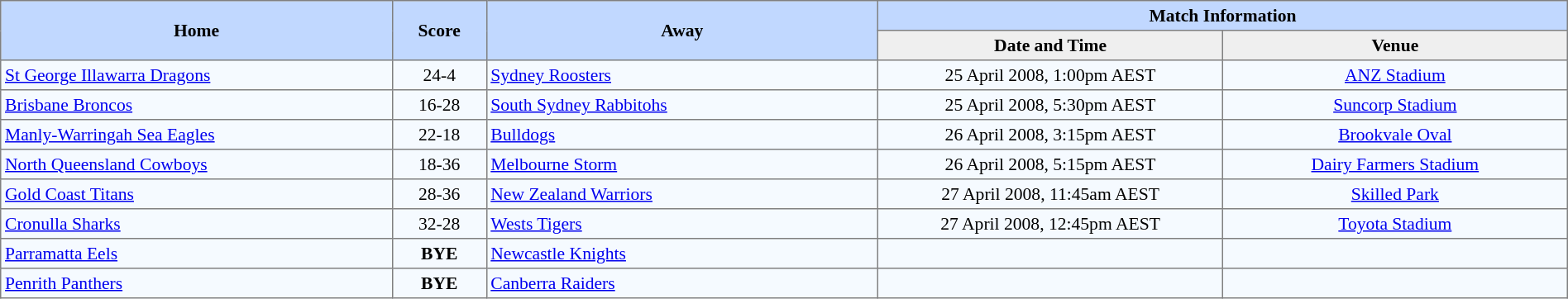<table border=1 style="border-collapse:collapse; font-size:90%;" cellpadding=3 cellspacing=0 width=100%>
<tr bgcolor=#C1D8FF>
<th rowspan=2 width=25%>Home</th>
<th rowspan=2 width=6%>Score</th>
<th rowspan=2 width=25%>Away</th>
<th colspan=6>Match Information</th>
</tr>
<tr bgcolor=#EFEFEF>
<th width=22%>Date and Time</th>
<th width=22%>Venue</th>
</tr>
<tr align=center bgcolor=#F5FAFF>
<td align=left> <a href='#'>St George Illawarra Dragons</a></td>
<td>24-4</td>
<td align=left> <a href='#'>Sydney Roosters</a></td>
<td>25 April 2008, 1:00pm AEST</td>
<td><a href='#'>ANZ Stadium</a></td>
</tr>
<tr align=center bgcolor=#F5FAFF>
<td align=left> <a href='#'>Brisbane Broncos</a></td>
<td>16-28</td>
<td align=left> <a href='#'>South Sydney Rabbitohs</a></td>
<td>25 April 2008, 5:30pm AEST</td>
<td><a href='#'>Suncorp Stadium</a></td>
</tr>
<tr align=center bgcolor=#F5FAFF>
<td align=left> <a href='#'>Manly-Warringah Sea Eagles</a></td>
<td>22-18</td>
<td align=left> <a href='#'>Bulldogs</a></td>
<td>26 April 2008, 3:15pm AEST</td>
<td><a href='#'>Brookvale Oval</a></td>
</tr>
<tr align=center bgcolor=#F5FAFF>
<td align=left> <a href='#'>North Queensland Cowboys</a></td>
<td>18-36</td>
<td align=left> <a href='#'>Melbourne Storm</a></td>
<td>26 April 2008, 5:15pm AEST</td>
<td><a href='#'>Dairy Farmers Stadium</a></td>
</tr>
<tr align=center bgcolor=#F5FAFF>
<td align=left> <a href='#'>Gold Coast Titans</a></td>
<td>28-36</td>
<td align=left> <a href='#'>New Zealand Warriors</a></td>
<td>27 April 2008, 11:45am AEST</td>
<td><a href='#'>Skilled Park</a></td>
</tr>
<tr align=center bgcolor=#F5FAFF>
<td align=left> <a href='#'>Cronulla Sharks</a></td>
<td>32-28</td>
<td align=left> <a href='#'>Wests Tigers</a></td>
<td>27 April 2008, 12:45pm AEST</td>
<td><a href='#'>Toyota Stadium</a></td>
</tr>
<tr align=center bgcolor=#F5FAFF>
<td align=left> <a href='#'>Parramatta Eels</a></td>
<td><strong>BYE</strong></td>
<td align=left> <a href='#'>Newcastle Knights</a></td>
<td></td>
<td></td>
</tr>
<tr align=center bgcolor=#F5FAFF>
<td align=left> <a href='#'>Penrith Panthers</a></td>
<td><strong>BYE</strong></td>
<td align=left> <a href='#'>Canberra Raiders</a></td>
<td></td>
<td></td>
</tr>
</table>
